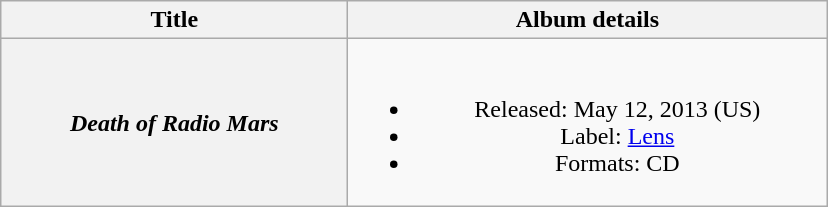<table class="wikitable plainrowheaders" style="text-align:center;">
<tr>
<th scope="col" rowspan="1" style="width:14em;">Title</th>
<th scope="col" rowspan="1" style="width:19.5em;">Album details</th>
</tr>
<tr>
<th scope="row"><em>Death of Radio Mars</em></th>
<td><br><ul><li>Released: May 12, 2013 <span>(US)</span></li><li>Label: <a href='#'>Lens</a></li><li>Formats: CD</li></ul></td>
</tr>
</table>
